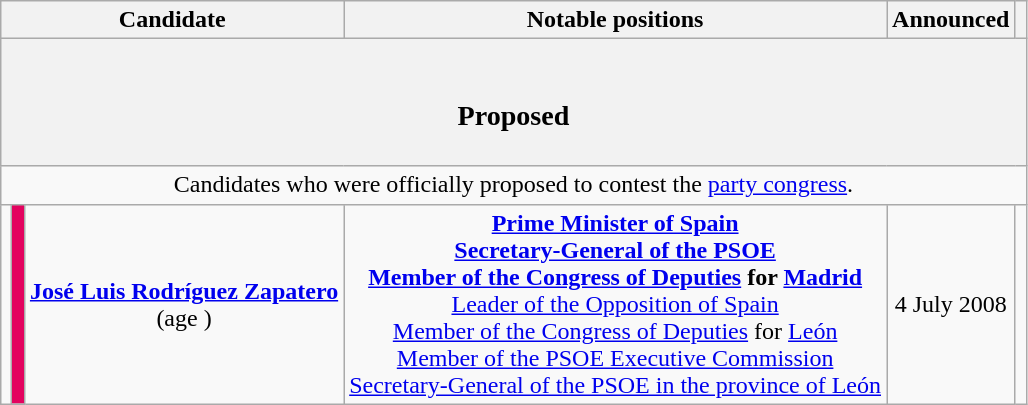<table class="wikitable" style="text-align:center;">
<tr>
<th colspan="3">Candidate</th>
<th>Notable positions</th>
<th>Announced</th>
<th></th>
</tr>
<tr>
<th colspan="6"><br><h3>Proposed</h3></th>
</tr>
<tr>
<td colspan="6">Candidates who were officially proposed to contest the <a href='#'>party congress</a>.</td>
</tr>
<tr>
<td></td>
<td width="1px" style="color:inherit;background:#E3035F"></td>
<td><strong><a href='#'>José Luis Rodríguez Zapatero</a></strong><br>(age )</td>
<td><strong><a href='#'>Prime Minister of Spain</a> <br><a href='#'>Secretary-General of the PSOE</a> <br><a href='#'>Member of the Congress of Deputies</a> for <a href='#'>Madrid</a> </strong><br><a href='#'>Leader of the Opposition of Spain</a> <br><a href='#'>Member of the Congress of Deputies</a> for <a href='#'>León</a> <br><a href='#'>Member of the PSOE Executive Commission</a> <br><a href='#'>Secretary-General of the PSOE in the province of León</a> </td>
<td>4 July 2008</td>
<td></td>
</tr>
</table>
